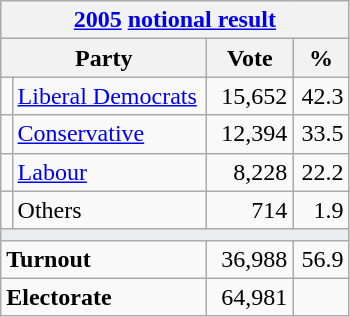<table class="wikitable">
<tr>
<th colspan="4"><a href='#'>2005</a> <a href='#'>notional result</a></th>
</tr>
<tr>
<th bgcolor="#DDDDFF" width="130px" colspan="2">Party</th>
<th bgcolor="#DDDDFF" width="50px">Vote</th>
<th bgcolor="#DDDDFF" width="30px">%</th>
</tr>
<tr>
<td></td>
<td><a href='#'>Liberal Democrats</a></td>
<td align=right>15,652</td>
<td align=right>42.3</td>
</tr>
<tr>
<td></td>
<td><a href='#'>Conservative</a></td>
<td align=right>12,394</td>
<td align=right>33.5</td>
</tr>
<tr>
<td></td>
<td><a href='#'>Labour</a></td>
<td align=right>8,228</td>
<td align=right>22.2</td>
</tr>
<tr>
<td></td>
<td>Others</td>
<td align=right>714</td>
<td align=right>1.9</td>
</tr>
<tr>
<td colspan="4" bgcolor="#EAECF0"></td>
</tr>
<tr>
<td colspan="2"><strong>Turnout</strong></td>
<td align=right>36,988</td>
<td align=right>56.9</td>
</tr>
<tr>
<td colspan="2"><strong>Electorate</strong></td>
<td align=right>64,981</td>
</tr>
</table>
